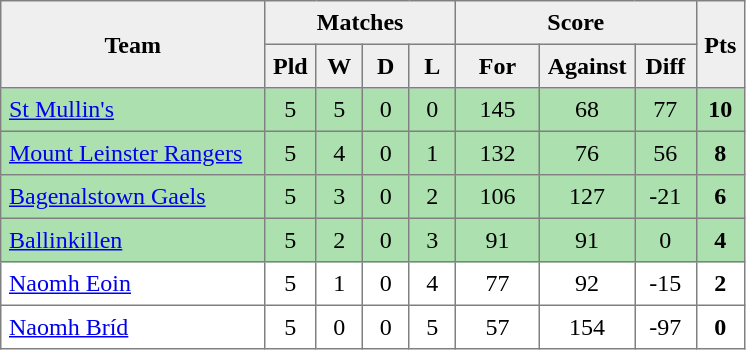<table style=border-collapse:collapse border=1 cellspacing=0 cellpadding=5>
<tr align=center bgcolor=#efefef>
<th rowspan=2 width=165>Team</th>
<th colspan=4>Matches</th>
<th colspan=3>Score</th>
<th rowspan=2width=20>Pts</th>
</tr>
<tr align=center bgcolor=#efefef>
<th width=20>Pld</th>
<th width=20>W</th>
<th width=20>D</th>
<th width=20>L</th>
<th width=45>For</th>
<th width=45>Against</th>
<th width=30>Diff</th>
</tr>
<tr align=center style="background:#ACE1AF;">
<td style="text-align:left;"><a href='#'>St Mullin's</a></td>
<td>5</td>
<td>5</td>
<td>0</td>
<td>0</td>
<td>145</td>
<td>68</td>
<td>77</td>
<td><strong>10</strong></td>
</tr>
<tr align=center style="background:#ACE1AF;">
<td style="text-align:left;"><a href='#'>Mount Leinster Rangers</a></td>
<td>5</td>
<td>4</td>
<td>0</td>
<td>1</td>
<td>132</td>
<td>76</td>
<td>56</td>
<td><strong>8</strong></td>
</tr>
<tr align=center style="background:#ACE1AF;">
<td style="text-align:left;"><a href='#'>Bagenalstown Gaels</a></td>
<td>5</td>
<td>3</td>
<td>0</td>
<td>2</td>
<td>106</td>
<td>127</td>
<td>-21</td>
<td><strong>6</strong></td>
</tr>
<tr align=center style="background:#ACE1AF;">
<td style="text-align:left;"><a href='#'>Ballinkillen</a></td>
<td>5</td>
<td>2</td>
<td>0</td>
<td>3</td>
<td>91</td>
<td>91</td>
<td>0</td>
<td><strong>4</strong></td>
</tr>
<tr align=center>
<td style="text-align:left;"><a href='#'>Naomh Eoin</a></td>
<td>5</td>
<td>1</td>
<td>0</td>
<td>4</td>
<td>77</td>
<td>92</td>
<td>-15</td>
<td><strong>2</strong></td>
</tr>
<tr align=center>
<td style="text-align:left;"><a href='#'>Naomh Bríd</a></td>
<td>5</td>
<td>0</td>
<td>0</td>
<td>5</td>
<td>57</td>
<td>154</td>
<td>-97</td>
<td><strong>0</strong></td>
</tr>
</table>
